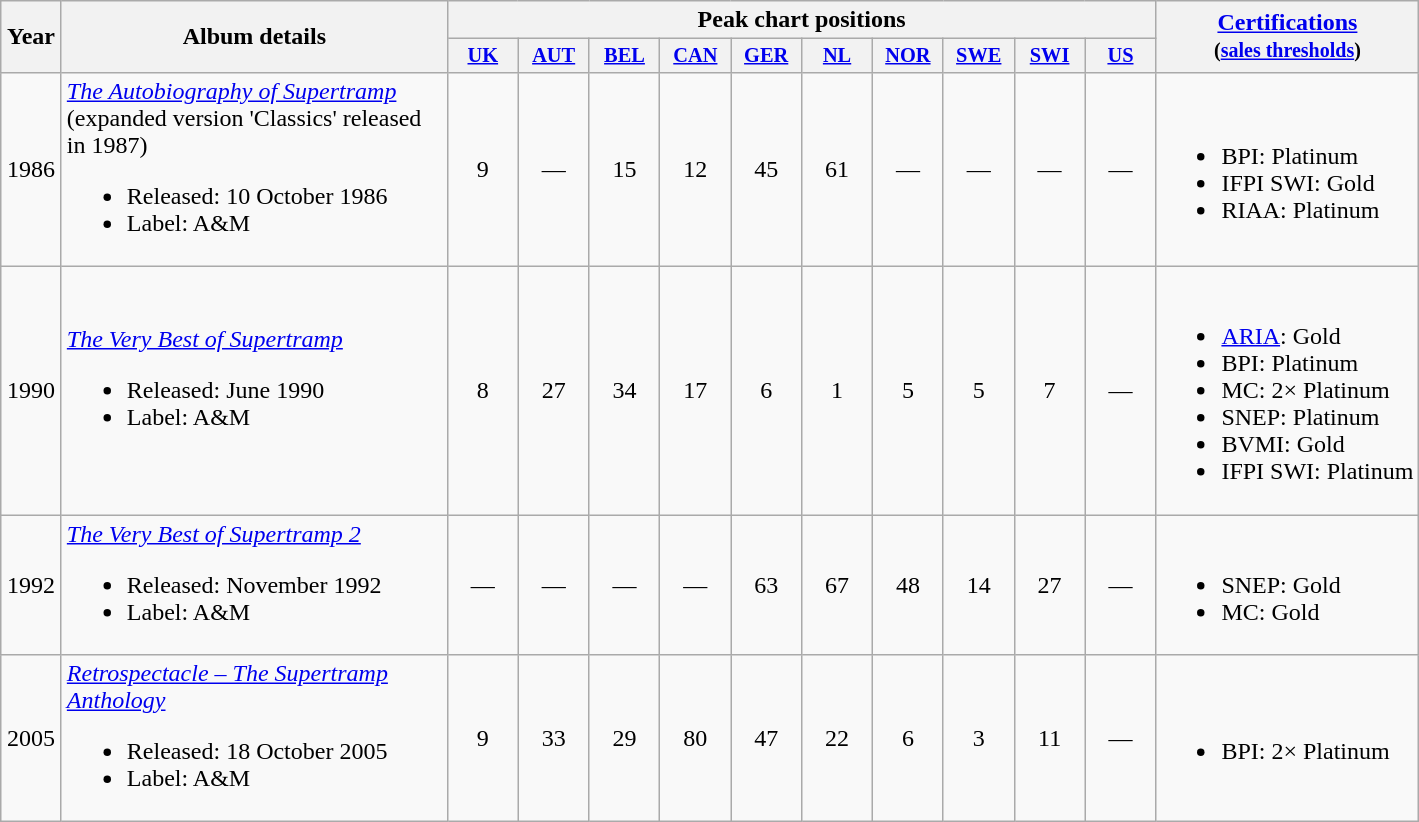<table class="wikitable" style="text-align:center">
<tr>
<th rowspan="2" width="33">Year</th>
<th rowspan="2" width="250">Album details</th>
<th colspan="10">Peak chart positions</th>
<th rowspan=2><a href='#'>Certifications</a><br><small>(<a href='#'>sales thresholds</a>)</small></th>
</tr>
<tr>
<th style="width:3em;font-size:85%"><a href='#'>UK</a><br></th>
<th style="width:3em;font-size:85%"><a href='#'>AUT</a><br></th>
<th style="width:3em;font-size:85%"><a href='#'>BEL</a><br></th>
<th style="width:3em;font-size:85%"><a href='#'>CAN</a><br></th>
<th style="width:3em;font-size:85%"><a href='#'>GER</a><br></th>
<th style="width:3em;font-size:85%"><a href='#'>NL</a><br></th>
<th style="width:3em;font-size:85%"><a href='#'>NOR</a><br></th>
<th style="width:3em;font-size:85%"><a href='#'>SWE</a><br></th>
<th style="width:3em;font-size:85%"><a href='#'>SWI</a><br></th>
<th style="width:3em;font-size:85%"><a href='#'>US</a><br></th>
</tr>
<tr>
<td>1986</td>
<td align="left"><em><a href='#'>The Autobiography of Supertramp</a></em> (expanded version 'Classics' released in 1987)<br><ul><li>Released: 10 October 1986</li><li>Label: A&M</li></ul></td>
<td>9</td>
<td>—</td>
<td>15</td>
<td>12</td>
<td>45</td>
<td>61</td>
<td>—</td>
<td>—</td>
<td>—</td>
<td>—</td>
<td align="left"><br><ul><li>BPI: Platinum</li><li>IFPI SWI: Gold</li><li>RIAA: Platinum</li></ul></td>
</tr>
<tr>
<td>1990</td>
<td align="left"><em><a href='#'>The Very Best of Supertramp</a></em><br><ul><li>Released: June 1990</li><li>Label: A&M</li></ul></td>
<td>8</td>
<td>27</td>
<td>34</td>
<td>17</td>
<td>6</td>
<td>1</td>
<td>5</td>
<td>5</td>
<td>7</td>
<td>—</td>
<td align="left"><br><ul><li><a href='#'>ARIA</a>: Gold</li><li>BPI: Platinum</li><li>MC: 2× Platinum</li><li>SNEP: Platinum</li><li>BVMI: Gold</li><li>IFPI SWI: Platinum</li></ul></td>
</tr>
<tr>
<td>1992</td>
<td align="left"><em><a href='#'>The Very Best of Supertramp 2</a></em><br><ul><li>Released: November 1992</li><li>Label: A&M</li></ul></td>
<td>—</td>
<td>—</td>
<td>—</td>
<td>—</td>
<td>63</td>
<td>67</td>
<td>48</td>
<td>14</td>
<td>27</td>
<td>—</td>
<td align="left"><br><ul><li>SNEP: Gold</li><li>MC: Gold</li></ul></td>
</tr>
<tr>
<td>2005</td>
<td align="left"><em><a href='#'>Retrospectacle – The Supertramp Anthology</a></em><br><ul><li>Released: 18 October 2005</li><li>Label: A&M</li></ul></td>
<td>9</td>
<td>33</td>
<td>29</td>
<td>80</td>
<td>47</td>
<td>22</td>
<td>6</td>
<td>3</td>
<td>11</td>
<td>—</td>
<td align="left"><br><ul><li>BPI: 2× Platinum</li></ul></td>
</tr>
</table>
